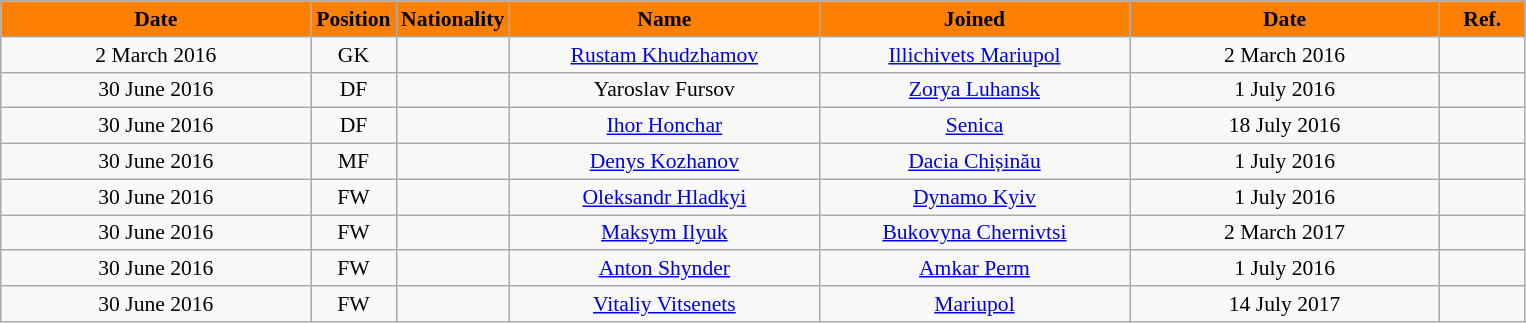<table class="wikitable"  style="text-align:center; font-size:90%; ">
<tr>
<th style="background:#FF8000; color:black; width:200px;">Date</th>
<th style="background:#FF8000; color:black; width:50px;">Position</th>
<th style="background:#FF8000; color:black; width:50px;">Nationality</th>
<th style="background:#FF8000; color:black; width:200px;">Name</th>
<th style="background:#FF8000; color:black; width:200px;">Joined</th>
<th style="background:#FF8000; color:black; width:200px;">Date</th>
<th style="background:#FF8000; color:black; width:50px;">Ref.</th>
</tr>
<tr>
<td>2 March 2016</td>
<td>GK</td>
<td></td>
<td><a href='#'>Rustam Khudzhamov</a></td>
<td><a href='#'>Illichivets Mariupol</a></td>
<td>2 March 2016</td>
<td></td>
</tr>
<tr>
<td>30 June 2016</td>
<td>DF</td>
<td></td>
<td>Yaroslav Fursov</td>
<td><a href='#'>Zorya Luhansk</a></td>
<td>1 July 2016</td>
<td></td>
</tr>
<tr>
<td>30 June 2016</td>
<td>DF</td>
<td></td>
<td><a href='#'>Ihor Honchar</a></td>
<td><a href='#'>Senica</a></td>
<td>18 July 2016</td>
<td></td>
</tr>
<tr>
<td>30 June 2016</td>
<td>MF</td>
<td></td>
<td><a href='#'>Denys Kozhanov</a></td>
<td><a href='#'>Dacia Chișinău</a></td>
<td>1 July 2016</td>
<td></td>
</tr>
<tr>
<td>30 June 2016</td>
<td>FW</td>
<td></td>
<td><a href='#'>Oleksandr Hladkyi</a></td>
<td><a href='#'>Dynamo Kyiv</a></td>
<td>1 July 2016</td>
<td></td>
</tr>
<tr>
<td>30 June 2016</td>
<td>FW</td>
<td></td>
<td><a href='#'>Maksym Ilyuk</a></td>
<td><a href='#'>Bukovyna Chernivtsi</a></td>
<td>2 March 2017</td>
<td></td>
</tr>
<tr>
<td>30 June 2016</td>
<td>FW</td>
<td></td>
<td><a href='#'>Anton Shynder</a></td>
<td><a href='#'>Amkar Perm</a></td>
<td>1 July 2016</td>
<td></td>
</tr>
<tr>
<td>30 June 2016</td>
<td>FW</td>
<td></td>
<td><a href='#'>Vitaliy Vitsenets</a></td>
<td><a href='#'>Mariupol</a></td>
<td>14 July 2017</td>
<td></td>
</tr>
</table>
